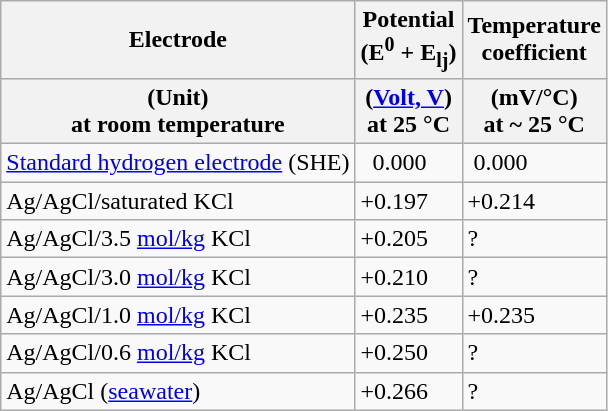<table class="wikitable">
<tr>
<th>Electrode</th>
<th>Potential<br>(E<sup>0</sup> + E<sub>lj</sub>)</th>
<th>Temperature<br>coefficient</th>
</tr>
<tr>
<th>(Unit)<br>at room temperature</th>
<th>(<a href='#'>Volt, V</a>)<br>at 25 °C</th>
<th>(mV/°C)<br>at ~ 25 °C</th>
</tr>
<tr>
<td><a href='#'>Standard hydrogen electrode</a> (SHE)</td>
<td>  0.000</td>
<td> 0.000</td>
</tr>
<tr>
<td>Ag/AgCl/saturated KCl</td>
<td>+0.197</td>
<td>+0.214 </td>
</tr>
<tr>
<td>Ag/AgCl/3.5 <a href='#'>mol/kg</a> KCl</td>
<td>+0.205</td>
<td>?</td>
</tr>
<tr>
<td>Ag/AgCl/3.0 <a href='#'>mol/kg</a> KCl</td>
<td>+0.210</td>
<td>?</td>
</tr>
<tr>
<td>Ag/AgCl/1.0 <a href='#'>mol/kg</a> KCl</td>
<td>+0.235</td>
<td>+0.235 </td>
</tr>
<tr>
<td>Ag/AgCl/0.6 <a href='#'>mol/kg</a> KCl</td>
<td>+0.250</td>
<td>?</td>
</tr>
<tr>
<td>Ag/AgCl (<a href='#'>seawater</a>)</td>
<td>+0.266</td>
<td>?</td>
</tr>
</table>
